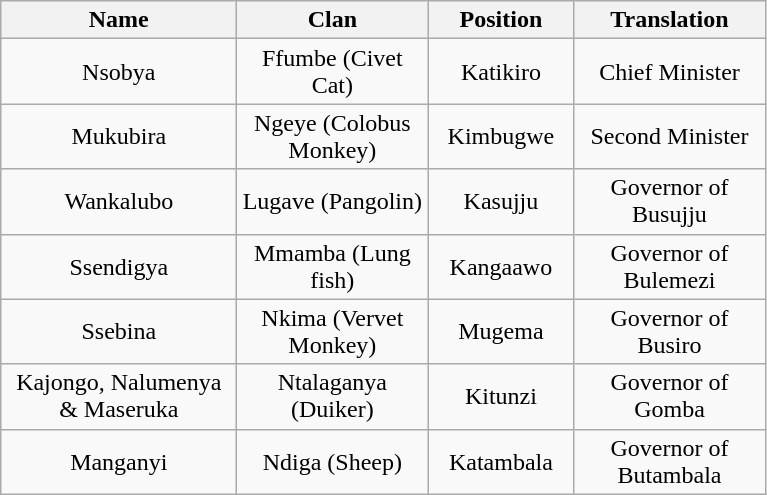<table class="wikitable" style="text-align: center">
<tr>
<th width=150>Name</th>
<th width=120>Clan</th>
<th width=90>Position</th>
<th width=120>Translation</th>
</tr>
<tr>
<td>Nsobya</td>
<td>Ffumbe (Civet Cat)</td>
<td>Katikiro</td>
<td>Chief Minister</td>
</tr>
<tr>
<td>Mukubira</td>
<td>Ngeye (Colobus Monkey)</td>
<td>Kimbugwe</td>
<td>Second Minister</td>
</tr>
<tr>
<td>Wankalubo</td>
<td>Lugave (Pangolin)</td>
<td>Kasujju</td>
<td>Governor of Busujju</td>
</tr>
<tr>
<td>Ssendigya</td>
<td>Mmamba (Lung fish)</td>
<td>Kangaawo</td>
<td>Governor of Bulemezi</td>
</tr>
<tr>
<td>Ssebina</td>
<td>Nkima (Vervet Monkey)</td>
<td>Mugema</td>
<td>Governor of Busiro</td>
</tr>
<tr>
<td>Kajongo, Nalumenya & Maseruka</td>
<td>Ntalaganya (Duiker)</td>
<td>Kitunzi</td>
<td>Governor of Gomba</td>
</tr>
<tr>
<td>Manganyi</td>
<td>Ndiga (Sheep)</td>
<td>Katambala</td>
<td>Governor of Butambala</td>
</tr>
</table>
